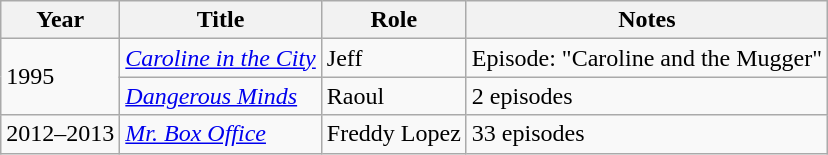<table class="wikitable">
<tr>
<th>Year</th>
<th>Title</th>
<th>Role</th>
<th>Notes</th>
</tr>
<tr>
<td rowspan=2>1995</td>
<td><em><a href='#'>Caroline in the City</a></em></td>
<td>Jeff</td>
<td>Episode: "Caroline and the Mugger"</td>
</tr>
<tr>
<td><em><a href='#'>Dangerous Minds</a></em></td>
<td>Raoul</td>
<td>2 episodes</td>
</tr>
<tr>
<td>2012–2013</td>
<td><em><a href='#'>Mr. Box Office</a></em></td>
<td>Freddy Lopez</td>
<td>33 episodes</td>
</tr>
</table>
